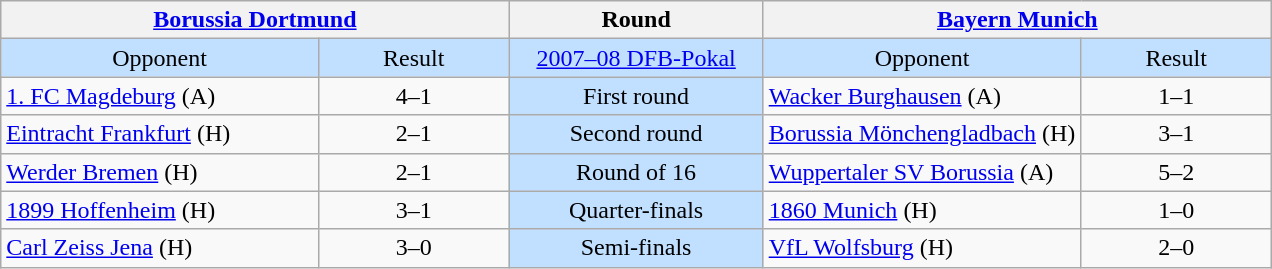<table class="wikitable" style="text-align:center; white-space:nowrap;">
<tr>
<th colspan="2"><a href='#'>Borussia Dortmund</a></th>
<th>Round</th>
<th colspan="2"><a href='#'>Bayern Munich</a></th>
</tr>
<tr style="background:#C1E0FF;">
<td style="width:25%;">Opponent</td>
<td style="width:15%;">Result</td>
<td><a href='#'>2007–08 DFB-Pokal</a></td>
<td style="width:25%;">Opponent</td>
<td style="width:15%;">Result</td>
</tr>
<tr>
<td style="text-align:left;"><a href='#'>1. FC Magdeburg</a> (A)</td>
<td>4–1</td>
<td style="background:#C1E0FF;">First round</td>
<td style="text-align:left;"><a href='#'>Wacker Burghausen</a> (A)</td>
<td>1–1  </td>
</tr>
<tr>
<td style="text-align:left;"><a href='#'>Eintracht Frankfurt</a> (H)</td>
<td>2–1</td>
<td style="background:#C1E0FF;">Second round</td>
<td style="text-align:left;"><a href='#'>Borussia Mönchengladbach</a> (H)</td>
<td>3–1</td>
</tr>
<tr>
<td style="text-align:left;"><a href='#'>Werder Bremen</a> (H)</td>
<td>2–1</td>
<td style="background:#C1E0FF;">Round of 16</td>
<td style="text-align:left;"><a href='#'>Wuppertaler SV Borussia</a> (A)</td>
<td>5–2</td>
</tr>
<tr>
<td style="text-align:left;"><a href='#'>1899 Hoffenheim</a> (H)</td>
<td>3–1</td>
<td style="background:#C1E0FF;">Quarter-finals</td>
<td style="text-align:left;"><a href='#'>1860 Munich</a> (H)</td>
<td>1–0 </td>
</tr>
<tr>
<td style="text-align:left;"><a href='#'>Carl Zeiss Jena</a> (H)</td>
<td>3–0</td>
<td style="background:#C1E0FF;">Semi-finals</td>
<td style="text-align:left;"><a href='#'>VfL Wolfsburg</a> (H)</td>
<td>2–0</td>
</tr>
</table>
